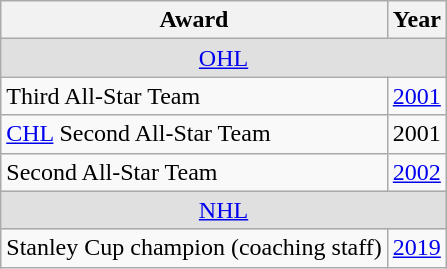<table class="wikitable">
<tr>
<th>Award</th>
<th>Year</th>
</tr>
<tr align="center" bgcolor="#e0e0e0">
<td colspan="3"><a href='#'>OHL</a></td>
</tr>
<tr>
<td>Third All-Star Team</td>
<td><a href='#'>2001</a></td>
</tr>
<tr>
<td><a href='#'>CHL</a> Second All-Star Team</td>
<td>2001</td>
</tr>
<tr>
<td>Second All-Star Team</td>
<td><a href='#'>2002</a></td>
</tr>
<tr align="center" bgcolor="#e0e0e0">
<td colspan="3"><a href='#'>NHL</a></td>
</tr>
<tr>
<td>Stanley Cup champion (coaching staff)</td>
<td><a href='#'>2019</a></td>
</tr>
</table>
